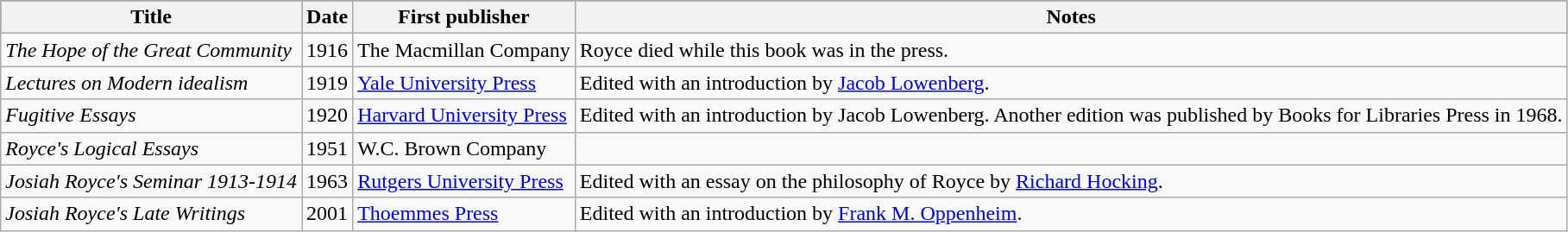<table class="wikitable" align="center" cellpadding="7" style="clear:both;">
<tr align="center" bgcolor="#696969">
<th><div>Title</div></th>
<th><div>Date</div></th>
<th><div>First publisher</div></th>
<th><div>Notes</div></th>
</tr>
<tr valign="top">
<td><em>The Hope of the Great Community</em></td>
<td>1916</td>
<td>The Macmillan Company</td>
<td>Royce died while this book was in the press.</td>
</tr>
<tr valign="top">
<td><em>Lectures on Modern idealism</em></td>
<td>1919</td>
<td><a href='#'>Yale University Press</a></td>
<td>Edited with an introduction by <a href='#'>Jacob Lowenberg</a>.</td>
</tr>
<tr valign="top">
<td><em>Fugitive Essays</em></td>
<td>1920</td>
<td><a href='#'>Harvard University Press</a></td>
<td>Edited with an introduction by Jacob Lowenberg. Another edition was published by Books for Libraries Press in 1968.</td>
</tr>
<tr valign="top">
<td><em>Royce's Logical Essays</em></td>
<td>1951</td>
<td>W.C. Brown Company</td>
<td></td>
</tr>
<tr valign="top">
<td><em>Josiah Royce's Seminar 1913-1914</em></td>
<td>1963</td>
<td><a href='#'>Rutgers University Press</a></td>
<td>Edited with an essay on the philosophy of Royce by <a href='#'>Richard Hocking</a>.</td>
</tr>
<tr valign="top">
<td><em>Josiah Royce's Late Writings</em></td>
<td>2001</td>
<td><a href='#'>Thoemmes Press</a></td>
<td>Edited with an introduction by <a href='#'>Frank M. Oppenheim</a>.</td>
</tr>
</table>
